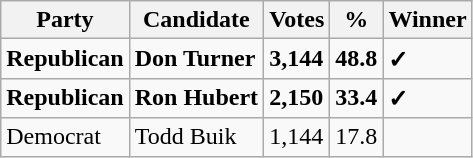<table class="wikitable sortable">
<tr>
<th>Party</th>
<th>Candidate</th>
<th>Votes</th>
<th>%</th>
<th>Winner</th>
</tr>
<tr>
<td><strong>Republican</strong></td>
<td><strong>Don Turner</strong></td>
<td><strong>3,144</strong></td>
<td><strong>48.8</strong></td>
<td><strong>✓</strong></td>
</tr>
<tr>
<td><strong>Republican</strong></td>
<td><strong>Ron Hubert</strong></td>
<td><strong>2,150</strong></td>
<td><strong>33.4</strong></td>
<td><strong>✓</strong></td>
</tr>
<tr>
<td>Democrat</td>
<td>Todd Buik</td>
<td>1,144</td>
<td>17.8</td>
<td></td>
</tr>
</table>
